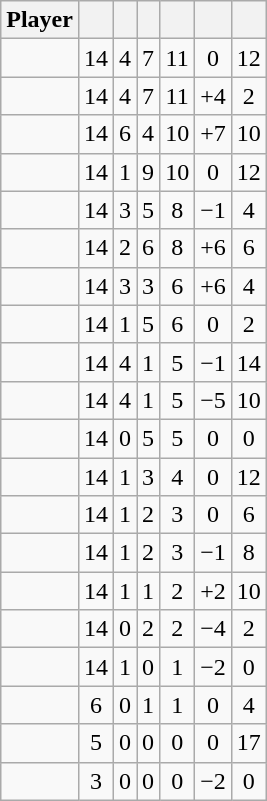<table class="wikitable sortable" style="text-align:center;">
<tr>
<th>Player</th>
<th></th>
<th></th>
<th></th>
<th></th>
<th data-sort-type="number"></th>
<th></th>
</tr>
<tr>
<td></td>
<td>14</td>
<td>4</td>
<td>7</td>
<td>11</td>
<td>0</td>
<td>12</td>
</tr>
<tr>
<td></td>
<td>14</td>
<td>4</td>
<td>7</td>
<td>11</td>
<td>+4</td>
<td>2</td>
</tr>
<tr>
<td></td>
<td>14</td>
<td>6</td>
<td>4</td>
<td>10</td>
<td>+7</td>
<td>10</td>
</tr>
<tr>
<td></td>
<td>14</td>
<td>1</td>
<td>9</td>
<td>10</td>
<td>0</td>
<td>12</td>
</tr>
<tr>
<td></td>
<td>14</td>
<td>3</td>
<td>5</td>
<td>8</td>
<td>−1</td>
<td>4</td>
</tr>
<tr>
<td></td>
<td>14</td>
<td>2</td>
<td>6</td>
<td>8</td>
<td>+6</td>
<td>6</td>
</tr>
<tr>
<td></td>
<td>14</td>
<td>3</td>
<td>3</td>
<td>6</td>
<td>+6</td>
<td>4</td>
</tr>
<tr>
<td></td>
<td>14</td>
<td>1</td>
<td>5</td>
<td>6</td>
<td>0</td>
<td>2</td>
</tr>
<tr>
<td></td>
<td>14</td>
<td>4</td>
<td>1</td>
<td>5</td>
<td>−1</td>
<td>14</td>
</tr>
<tr>
<td></td>
<td>14</td>
<td>4</td>
<td>1</td>
<td>5</td>
<td>−5</td>
<td>10</td>
</tr>
<tr>
<td></td>
<td>14</td>
<td>0</td>
<td>5</td>
<td>5</td>
<td>0</td>
<td>0</td>
</tr>
<tr>
<td></td>
<td>14</td>
<td>1</td>
<td>3</td>
<td>4</td>
<td>0</td>
<td>12</td>
</tr>
<tr>
<td></td>
<td>14</td>
<td>1</td>
<td>2</td>
<td>3</td>
<td>0</td>
<td>6</td>
</tr>
<tr>
<td></td>
<td>14</td>
<td>1</td>
<td>2</td>
<td>3</td>
<td>−1</td>
<td>8</td>
</tr>
<tr>
<td></td>
<td>14</td>
<td>1</td>
<td>1</td>
<td>2</td>
<td>+2</td>
<td>10</td>
</tr>
<tr>
<td></td>
<td>14</td>
<td>0</td>
<td>2</td>
<td>2</td>
<td>−4</td>
<td>2</td>
</tr>
<tr>
<td></td>
<td>14</td>
<td>1</td>
<td>0</td>
<td>1</td>
<td>−2</td>
<td>0</td>
</tr>
<tr>
<td></td>
<td>6</td>
<td>0</td>
<td>1</td>
<td>1</td>
<td>0</td>
<td>4</td>
</tr>
<tr>
<td></td>
<td>5</td>
<td>0</td>
<td>0</td>
<td>0</td>
<td>0</td>
<td>17</td>
</tr>
<tr>
<td></td>
<td>3</td>
<td>0</td>
<td>0</td>
<td>0</td>
<td>−2</td>
<td>0</td>
</tr>
</table>
